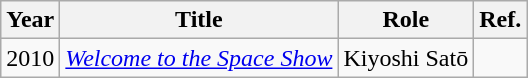<table class="wikitable">
<tr>
<th>Year</th>
<th>Title</th>
<th>Role</th>
<th>Ref.</th>
</tr>
<tr>
<td>2010</td>
<td><em><a href='#'>Welcome to the Space Show</a></em></td>
<td>Kiyoshi Satō</td>
<td></td>
</tr>
</table>
